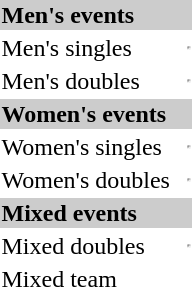<table>
<tr bgcolor="#cccccc">
<td colspan=4><strong>Men's events</strong></td>
</tr>
<tr>
<td>Men's singles</td>
<td></td>
<td></td>
<td><hr></td>
</tr>
<tr>
<td>Men's doubles</td>
<td></td>
<td></td>
<td><hr></td>
</tr>
<tr bgcolor="#cccccc">
<td colspan=4><strong>Women's events</strong></td>
</tr>
<tr>
<td>Women's singles</td>
<td></td>
<td></td>
<td><hr></td>
</tr>
<tr>
<td>Women's doubles</td>
<td></td>
<td></td>
<td><hr></td>
</tr>
<tr bgcolor="#cccccc">
<td colspan=4><strong>Mixed events</strong></td>
</tr>
<tr>
<td>Mixed doubles</td>
<td></td>
<td></td>
<td><hr></td>
</tr>
<tr>
<td>Mixed team</td>
<td></td>
<td></td>
<td></td>
</tr>
</table>
